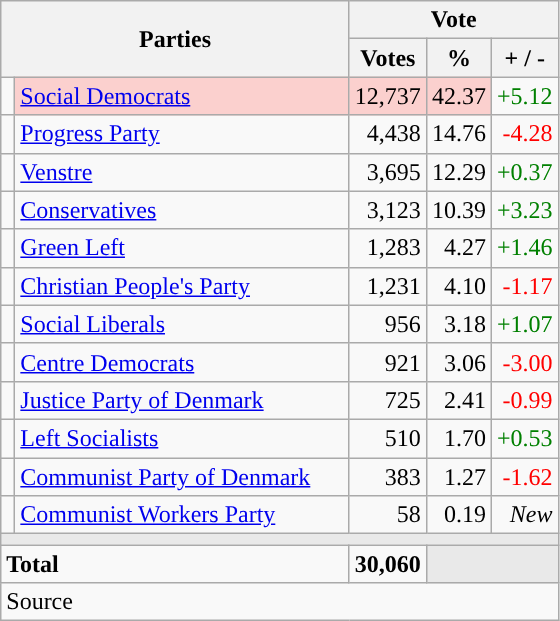<table class="wikitable" style="text-align:right;">
<tr>
<th style="text-align:centre;" rowspan="2" colspan="2" width="225">Parties</th>
<th colspan="3">Vote</th>
</tr>
<tr>
<th width="15">Votes</th>
<th width="15">%</th>
<th width="15">+ / -</th>
</tr>
<tr>
<td width="2" style="color:inherit;background:"></td>
<td bgcolor=#fbd0ce  align="left"><a href='#'>Social Democrats</a></td>
<td bgcolor=#fbd0ce>12,737</td>
<td bgcolor=#fbd0ce>42.37</td>
<td style=color:green;>+5.12</td>
</tr>
<tr>
<td width="2" style="color:inherit;background:"></td>
<td align="left"><a href='#'>Progress Party</a></td>
<td>4,438</td>
<td>14.76</td>
<td style=color:red;>-4.28</td>
</tr>
<tr>
<td width="2" style="color:inherit;background:"></td>
<td align="left"><a href='#'>Venstre</a></td>
<td>3,695</td>
<td>12.29</td>
<td style=color:green;>+0.37</td>
</tr>
<tr>
<td width="2" style="color:inherit;background:"></td>
<td align="left"><a href='#'>Conservatives</a></td>
<td>3,123</td>
<td>10.39</td>
<td style=color:green;>+3.23</td>
</tr>
<tr>
<td width="2" style="color:inherit;background:"></td>
<td align="left"><a href='#'>Green Left</a></td>
<td>1,283</td>
<td>4.27</td>
<td style=color:green;>+1.46</td>
</tr>
<tr>
<td width="2" style="color:inherit;background:"></td>
<td align="left"><a href='#'>Christian People's Party</a></td>
<td>1,231</td>
<td>4.10</td>
<td style=color:red;>-1.17</td>
</tr>
<tr>
<td width="2" style="color:inherit;background:"></td>
<td align="left"><a href='#'>Social Liberals</a></td>
<td>956</td>
<td>3.18</td>
<td style=color:green;>+1.07</td>
</tr>
<tr>
<td width="2" style="color:inherit;background:"></td>
<td align="left"><a href='#'>Centre Democrats</a></td>
<td>921</td>
<td>3.06</td>
<td style=color:red;>-3.00</td>
</tr>
<tr>
<td width="2" style="color:inherit;background:"></td>
<td align="left"><a href='#'>Justice Party of Denmark</a></td>
<td>725</td>
<td>2.41</td>
<td style=color:red;>-0.99</td>
</tr>
<tr>
<td width="2" style="color:inherit;background:"></td>
<td align="left"><a href='#'>Left Socialists</a></td>
<td>510</td>
<td>1.70</td>
<td style=color:green;>+0.53</td>
</tr>
<tr>
<td width="2" style="color:inherit;background:"></td>
<td align="left"><a href='#'>Communist Party of Denmark</a></td>
<td>383</td>
<td>1.27</td>
<td style=color:red;>-1.62</td>
</tr>
<tr>
<td width="2" style="color:inherit;background:"></td>
<td align="left"><a href='#'>Communist Workers Party</a></td>
<td>58</td>
<td>0.19</td>
<td><em>New</em></td>
</tr>
<tr>
<td colspan="7" bgcolor="#E9E9E9"></td>
</tr>
<tr>
<td align="left" colspan="2"><strong>Total</strong></td>
<td><strong>30,060</strong></td>
<td bgcolor="#E9E9E9" colspan="2"></td>
</tr>
<tr>
<td align="left" colspan="6">Source</td>
</tr>
</table>
